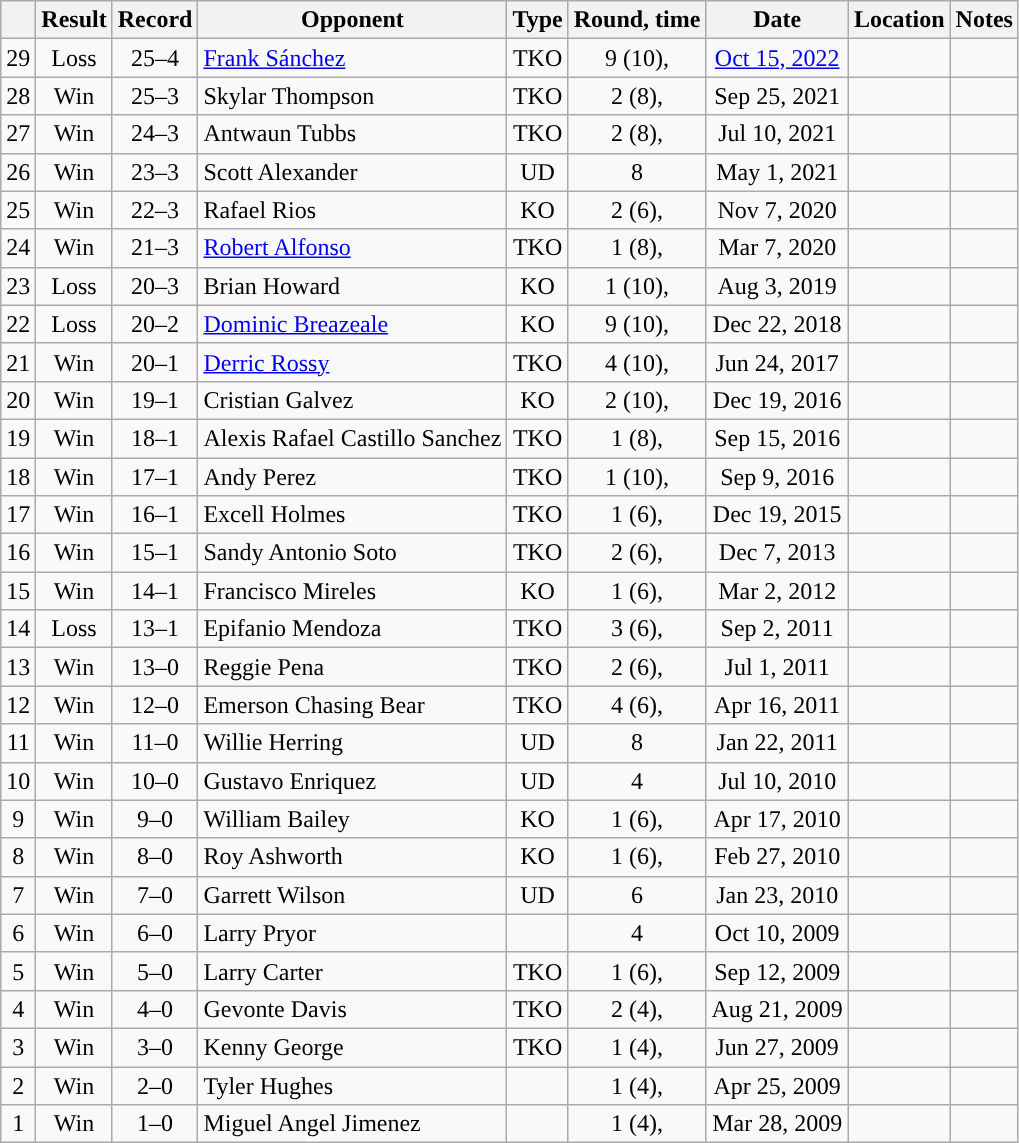<table class="wikitable" style="text-align:center">
<tr>
<th></th>
<th>Result</th>
<th>Record</th>
<th>Opponent</th>
<th>Type</th>
<th>Round, time</th>
<th>Date</th>
<th>Location</th>
<th>Notes</th>
</tr>
<tr>
<td>29</td>
<td>Loss</td>
<td>25–4</td>
<td style="text-align:left;"><a href='#'>Frank Sánchez</a></td>
<td>TKO</td>
<td>9 (10), </td>
<td><a href='#'>Oct 15, 2022</a></td>
<td style="text-align:left;"></td>
<td style="text-align:left;"></td>
</tr>
<tr>
<td>28</td>
<td>Win</td>
<td>25–3</td>
<td style="text-align:left;">Skylar Thompson</td>
<td>TKO</td>
<td>2 (8), </td>
<td>Sep 25, 2021</td>
<td style="text-align:left;"></td>
<td style="text-align:left;"></td>
</tr>
<tr>
<td>27</td>
<td>Win</td>
<td>24–3</td>
<td style="text-align:left;">Antwaun Tubbs</td>
<td>TKO</td>
<td>2 (8), </td>
<td>Jul 10, 2021</td>
<td style="text-align:left;"></td>
<td style="text-align:left;"></td>
</tr>
<tr>
<td>26</td>
<td>Win</td>
<td>23–3</td>
<td style="text-align:left;">Scott Alexander</td>
<td>UD</td>
<td>8</td>
<td>May 1, 2021</td>
<td style="text-align:left;"></td>
<td style="text-align:left;"></td>
</tr>
<tr>
<td>25</td>
<td>Win</td>
<td>22–3</td>
<td style="text-align:left;">Rafael Rios</td>
<td>KO</td>
<td>2 (6), </td>
<td>Nov 7, 2020</td>
<td style="text-align:left;"></td>
<td style="text-align:left;"></td>
</tr>
<tr>
<td>24</td>
<td>Win</td>
<td>21–3</td>
<td style="text-align:left;"><a href='#'>Robert Alfonso</a></td>
<td>TKO</td>
<td>1 (8), </td>
<td>Mar 7, 2020</td>
<td style="text-align:left;"></td>
<td style="text-align:left;"></td>
</tr>
<tr>
<td>23</td>
<td>Loss</td>
<td>20–3</td>
<td style="text-align:left;">Brian Howard</td>
<td>KO</td>
<td>1 (10), </td>
<td>Aug 3, 2019</td>
<td style="text-align:left;"></td>
<td style="text-align:left;"></td>
</tr>
<tr>
<td>22</td>
<td>Loss</td>
<td>20–2</td>
<td style="text-align:left;"><a href='#'>Dominic Breazeale</a></td>
<td>KO</td>
<td>9 (10), </td>
<td>Dec 22, 2018</td>
<td style="text-align:left;"></td>
<td style="text-align:left;"></td>
</tr>
<tr>
<td>21</td>
<td>Win</td>
<td>20–1</td>
<td style="text-align:left;"><a href='#'>Derric Rossy</a></td>
<td>TKO</td>
<td>4 (10), </td>
<td>Jun 24, 2017</td>
<td style="text-align:left;"></td>
<td style="text-align:left;"></td>
</tr>
<tr>
<td>20</td>
<td>Win</td>
<td>19–1</td>
<td style="text-align:left;">Cristian Galvez</td>
<td>KO</td>
<td>2 (10), </td>
<td>Dec 19, 2016</td>
<td style="text-align:left;"></td>
<td></td>
</tr>
<tr>
<td>19</td>
<td>Win</td>
<td>18–1</td>
<td style="text-align:left;">Alexis Rafael Castillo Sanchez</td>
<td>TKO</td>
<td>1 (8), </td>
<td>Sep 15, 2016</td>
<td style="text-align:left;"></td>
<td></td>
</tr>
<tr>
<td>18</td>
<td>Win</td>
<td>17–1</td>
<td style="text-align:left;">Andy Perez</td>
<td>TKO</td>
<td>1 (10), </td>
<td>Sep 9, 2016</td>
<td style="text-align:left;"></td>
<td style="text-align:left;"></td>
</tr>
<tr>
<td>17</td>
<td>Win</td>
<td>16–1</td>
<td style="text-align:left;">Excell Holmes</td>
<td>TKO</td>
<td>1 (6), </td>
<td>Dec 19, 2015</td>
<td style="text-align:left;"></td>
<td></td>
</tr>
<tr>
<td>16</td>
<td>Win</td>
<td>15–1</td>
<td style="text-align:left;">Sandy Antonio Soto</td>
<td>TKO</td>
<td>2 (6), </td>
<td>Dec 7, 2013</td>
<td style="text-align:left;"></td>
<td></td>
</tr>
<tr>
<td>15</td>
<td>Win</td>
<td>14–1</td>
<td style="text-align:left;">Francisco Mireles</td>
<td>KO</td>
<td>1 (6), </td>
<td>Mar 2, 2012</td>
<td style="text-align:left;"></td>
<td></td>
</tr>
<tr>
<td>14</td>
<td>Loss</td>
<td>13–1</td>
<td style="text-align:left;">Epifanio Mendoza</td>
<td>TKO</td>
<td>3 (6), </td>
<td>Sep 2, 2011</td>
<td style="text-align:left;"></td>
<td></td>
</tr>
<tr>
<td>13</td>
<td>Win</td>
<td>13–0</td>
<td style="text-align:left;">Reggie Pena</td>
<td>TKO</td>
<td>2 (6), </td>
<td>Jul 1, 2011</td>
<td style="text-align:left;"></td>
<td></td>
</tr>
<tr>
<td>12</td>
<td>Win</td>
<td>12–0</td>
<td style="text-align:left;">Emerson Chasing Bear</td>
<td>TKO</td>
<td>4 (6), </td>
<td>Apr 16, 2011</td>
<td style="text-align:left;"></td>
<td></td>
</tr>
<tr>
<td>11</td>
<td>Win</td>
<td>11–0</td>
<td style="text-align:left;">Willie Herring</td>
<td>UD</td>
<td>8</td>
<td>Jan 22, 2011</td>
<td style="text-align:left;"></td>
<td></td>
</tr>
<tr>
<td>10</td>
<td>Win</td>
<td>10–0</td>
<td style="text-align:left;">Gustavo Enriquez</td>
<td>UD</td>
<td>4</td>
<td>Jul 10, 2010</td>
<td style="text-align:left;"></td>
<td></td>
</tr>
<tr>
<td>9</td>
<td>Win</td>
<td>9–0</td>
<td style="text-align:left;">William Bailey</td>
<td>KO</td>
<td>1 (6), </td>
<td>Apr 17, 2010</td>
<td style="text-align:left;"></td>
<td></td>
</tr>
<tr>
<td>8</td>
<td>Win</td>
<td>8–0</td>
<td style="text-align:left;">Roy Ashworth</td>
<td>KO</td>
<td>1 (6), </td>
<td>Feb 27, 2010</td>
<td style="text-align:left;"></td>
<td></td>
</tr>
<tr>
<td>7</td>
<td>Win</td>
<td>7–0</td>
<td style="text-align:left;">Garrett Wilson</td>
<td>UD</td>
<td>6</td>
<td>Jan 23, 2010</td>
<td style="text-align:left;"></td>
<td></td>
</tr>
<tr>
<td>6</td>
<td>Win</td>
<td>6–0</td>
<td style="text-align:left;">Larry Pryor</td>
<td></td>
<td>4</td>
<td>Oct 10, 2009</td>
<td style="text-align:left;"></td>
<td></td>
</tr>
<tr>
<td>5</td>
<td>Win</td>
<td>5–0</td>
<td style="text-align:left;">Larry Carter</td>
<td>TKO</td>
<td>1 (6), </td>
<td>Sep 12, 2009</td>
<td style="text-align:left;"></td>
<td></td>
</tr>
<tr>
<td>4</td>
<td>Win</td>
<td>4–0</td>
<td style="text-align:left;">Gevonte Davis</td>
<td>TKO</td>
<td>2 (4), </td>
<td>Aug 21, 2009</td>
<td style="text-align:left;"></td>
<td></td>
</tr>
<tr>
<td>3</td>
<td>Win</td>
<td>3–0</td>
<td style="text-align:left;">Kenny George</td>
<td>TKO</td>
<td>1 (4), </td>
<td>Jun 27, 2009</td>
<td style="text-align:left;"></td>
<td></td>
</tr>
<tr>
<td>2</td>
<td>Win</td>
<td>2–0</td>
<td style="text-align:left;">Tyler Hughes</td>
<td></td>
<td>1 (4), </td>
<td>Apr 25, 2009</td>
<td style="text-align:left;"></td>
<td></td>
</tr>
<tr>
<td>1</td>
<td>Win</td>
<td>1–0</td>
<td style="text-align:left;">Miguel Angel Jimenez</td>
<td></td>
<td>1 (4), </td>
<td>Mar 28, 2009</td>
<td style="text-align:left;"></td>
<td></td>
</tr>
</table>
